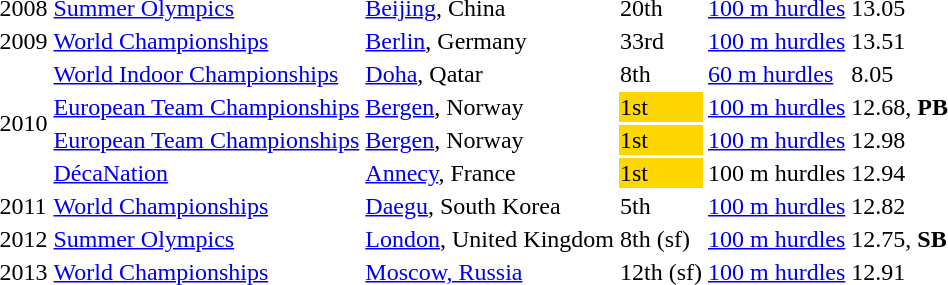<table>
<tr>
<td>2008</td>
<td><a href='#'>Summer Olympics</a></td>
<td><a href='#'>Beijing</a>, China</td>
<td>20th</td>
<td><a href='#'>100 m hurdles</a></td>
<td>13.05</td>
</tr>
<tr>
<td>2009</td>
<td><a href='#'>World Championships</a></td>
<td><a href='#'>Berlin</a>, Germany</td>
<td>33rd</td>
<td><a href='#'>100 m hurdles</a></td>
<td>13.51</td>
</tr>
<tr>
<td rowspan="4">2010</td>
<td><a href='#'>World Indoor Championships</a></td>
<td><a href='#'>Doha</a>, Qatar</td>
<td>8th</td>
<td><a href='#'>60 m hurdles</a></td>
<td>8.05</td>
</tr>
<tr>
<td><a href='#'>European Team Championships</a></td>
<td><a href='#'>Bergen</a>, Norway</td>
<td style="background:gold">1st</td>
<td><a href='#'>100 m hurdles</a></td>
<td>12.68, <strong>PB</strong></td>
</tr>
<tr>
<td><a href='#'>European Team Championships</a></td>
<td><a href='#'>Bergen</a>, Norway</td>
<td style="background:gold">1st</td>
<td><a href='#'>100 m hurdles</a></td>
<td>12.98</td>
</tr>
<tr>
<td><a href='#'>DécaNation</a></td>
<td><a href='#'>Annecy</a>, France</td>
<td style="background:gold">1st</td>
<td>100 m hurdles</td>
<td>12.94</td>
</tr>
<tr>
<td>2011</td>
<td><a href='#'>World Championships</a></td>
<td><a href='#'>Daegu</a>, South Korea</td>
<td>5th</td>
<td><a href='#'>100 m hurdles</a></td>
<td>12.82</td>
</tr>
<tr>
<td>2012</td>
<td><a href='#'>Summer Olympics</a></td>
<td><a href='#'>London</a>, United Kingdom</td>
<td>8th (sf)</td>
<td><a href='#'>100 m hurdles</a></td>
<td>12.75, <strong>SB</strong></td>
</tr>
<tr>
<td>2013</td>
<td><a href='#'>World Championships</a></td>
<td><a href='#'>Moscow, Russia</a></td>
<td>12th (sf)</td>
<td><a href='#'>100 m hurdles</a></td>
<td>12.91</td>
</tr>
</table>
